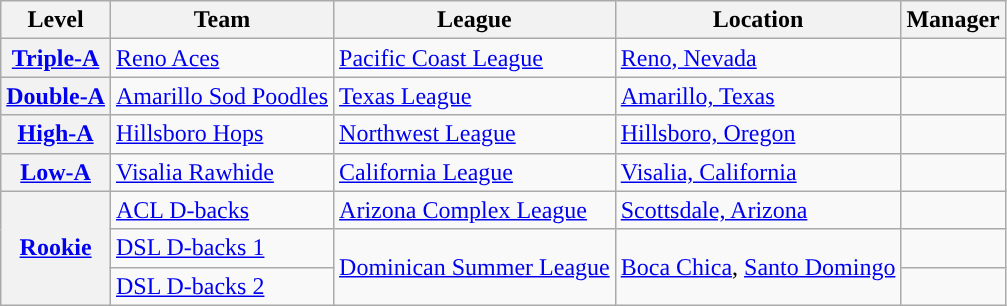<table class="wikitable plainrowheaders">
<tr>
<th scope="col" style="text-align:center; ">Level</th>
<th scope="col" style="text-align:center; ">Team</th>
<th scope="col" style="text-align:center; ">League</th>
<th scope="col" style="text-align:center; ">Location</th>
<th scope="col" style="text-align:center; ">Manager</th>
</tr>
<tr>
<th scope="row"><a href='#'>Triple-A</a></th>
<td><a href='#'>Reno Aces</a></td>
<td><a href='#'>Pacific Coast League</a></td>
<td><a href='#'>Reno, Nevada</a></td>
<td></td>
</tr>
<tr>
<th scope="row"><a href='#'>Double-A</a></th>
<td><a href='#'>Amarillo Sod Poodles</a></td>
<td><a href='#'>Texas League</a></td>
<td><a href='#'>Amarillo, Texas</a></td>
<td></td>
</tr>
<tr>
<th scope="row"><a href='#'>High-A</a></th>
<td><a href='#'>Hillsboro Hops</a></td>
<td><a href='#'>Northwest League</a></td>
<td><a href='#'>Hillsboro, Oregon</a></td>
<td></td>
</tr>
<tr>
<th scope="row"><a href='#'>Low-A</a></th>
<td><a href='#'>Visalia Rawhide</a></td>
<td><a href='#'>California League</a></td>
<td><a href='#'>Visalia, California</a></td>
<td></td>
</tr>
<tr>
<th scope="row" rowspan=4><a href='#'>Rookie</a></th>
<td><a href='#'>ACL D-backs</a></td>
<td><a href='#'>Arizona Complex League</a></td>
<td><a href='#'>Scottsdale, Arizona</a></td>
<td></td>
</tr>
<tr>
<td><a href='#'>DSL D-backs 1</a></td>
<td rowspan=2><a href='#'>Dominican Summer League</a></td>
<td rowspan=2><a href='#'>Boca Chica</a>, <a href='#'>Santo Domingo</a></td>
<td></td>
</tr>
<tr>
<td><a href='#'>DSL D-backs 2</a></td>
<td></td>
</tr>
</table>
